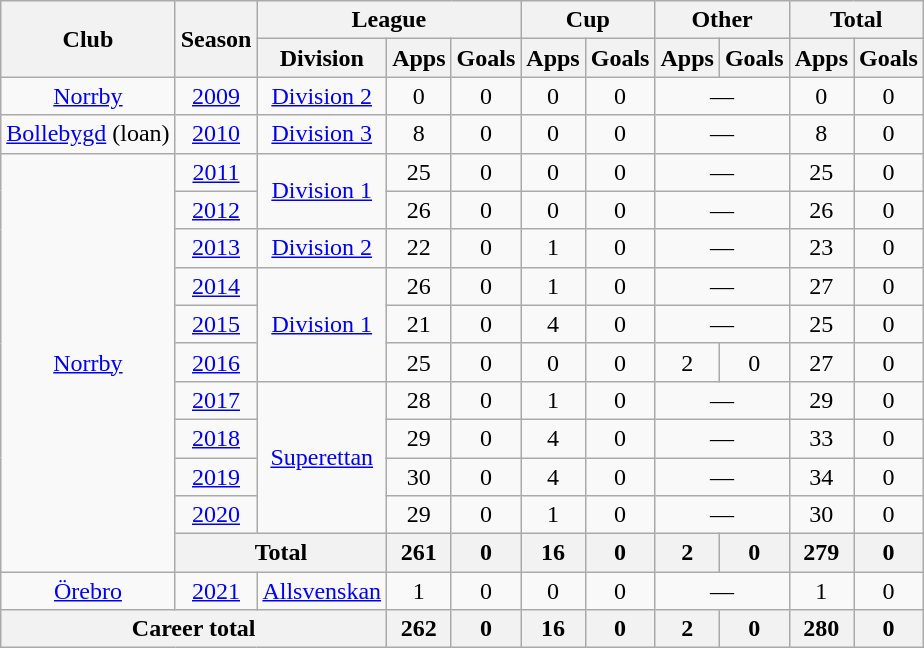<table class="wikitable" style="text-align:center">
<tr>
<th rowspan="2">Club</th>
<th rowspan="2">Season</th>
<th colspan="3">League</th>
<th colspan="2">Cup</th>
<th colspan="2">Other</th>
<th colspan="2">Total</th>
</tr>
<tr>
<th>Division</th>
<th>Apps</th>
<th>Goals</th>
<th>Apps</th>
<th>Goals</th>
<th>Apps</th>
<th>Goals</th>
<th>Apps</th>
<th>Goals</th>
</tr>
<tr>
<td><a href='#'>Norrby</a></td>
<td><a href='#'>2009</a></td>
<td><a href='#'>Division 2</a></td>
<td>0</td>
<td>0</td>
<td>0</td>
<td>0</td>
<td colspan="2">—</td>
<td>0</td>
<td>0</td>
</tr>
<tr>
<td><a href='#'>Bollebygd</a> (loan)</td>
<td><a href='#'>2010</a></td>
<td><a href='#'>Division 3</a></td>
<td>8</td>
<td>0</td>
<td>0</td>
<td>0</td>
<td colspan="2">—</td>
<td>8</td>
<td>0</td>
</tr>
<tr>
<td rowspan="11"><a href='#'>Norrby</a></td>
<td><a href='#'>2011</a></td>
<td rowspan="2"><a href='#'>Division 1</a></td>
<td>25</td>
<td>0</td>
<td>0</td>
<td>0</td>
<td colspan="2">—</td>
<td>25</td>
<td>0</td>
</tr>
<tr>
<td><a href='#'>2012</a></td>
<td>26</td>
<td>0</td>
<td>0</td>
<td>0</td>
<td colspan="2">—</td>
<td>26</td>
<td>0</td>
</tr>
<tr>
<td><a href='#'>2013</a></td>
<td><a href='#'>Division 2</a></td>
<td>22</td>
<td>0</td>
<td>1</td>
<td>0</td>
<td colspan="2">—</td>
<td>23</td>
<td>0</td>
</tr>
<tr>
<td><a href='#'>2014</a></td>
<td rowspan="3"><a href='#'>Division 1</a></td>
<td>26</td>
<td>0</td>
<td>1</td>
<td>0</td>
<td colspan="2">—</td>
<td>27</td>
<td>0</td>
</tr>
<tr>
<td><a href='#'>2015</a></td>
<td>21</td>
<td>0</td>
<td>4</td>
<td>0</td>
<td colspan="2">—</td>
<td>25</td>
<td>0</td>
</tr>
<tr>
<td><a href='#'>2016</a></td>
<td>25</td>
<td>0</td>
<td>0</td>
<td>0</td>
<td>2</td>
<td>0</td>
<td>27</td>
<td>0</td>
</tr>
<tr>
<td><a href='#'>2017</a></td>
<td rowspan="4"><a href='#'>Superettan</a></td>
<td>28</td>
<td>0</td>
<td>1</td>
<td>0</td>
<td colspan="2">—</td>
<td>29</td>
<td>0</td>
</tr>
<tr>
<td><a href='#'>2018</a></td>
<td>29</td>
<td>0</td>
<td>4</td>
<td>0</td>
<td colspan="2">—</td>
<td>33</td>
<td>0</td>
</tr>
<tr>
<td><a href='#'>2019</a></td>
<td>30</td>
<td>0</td>
<td>4</td>
<td>0</td>
<td colspan="2">—</td>
<td>34</td>
<td>0</td>
</tr>
<tr>
<td><a href='#'>2020</a></td>
<td>29</td>
<td>0</td>
<td>1</td>
<td>0</td>
<td colspan="2">—</td>
<td>30</td>
<td>0</td>
</tr>
<tr>
<th colspan="2">Total</th>
<th>261</th>
<th>0</th>
<th>16</th>
<th>0</th>
<th>2</th>
<th>0</th>
<th>279</th>
<th>0</th>
</tr>
<tr>
<td><a href='#'>Örebro</a></td>
<td><a href='#'>2021</a></td>
<td><a href='#'>Allsvenskan</a></td>
<td>1</td>
<td>0</td>
<td>0</td>
<td>0</td>
<td colspan="2">—</td>
<td>1</td>
<td>0</td>
</tr>
<tr>
<th colspan="3">Career total</th>
<th>262</th>
<th>0</th>
<th>16</th>
<th>0</th>
<th>2</th>
<th>0</th>
<th>280</th>
<th>0</th>
</tr>
</table>
